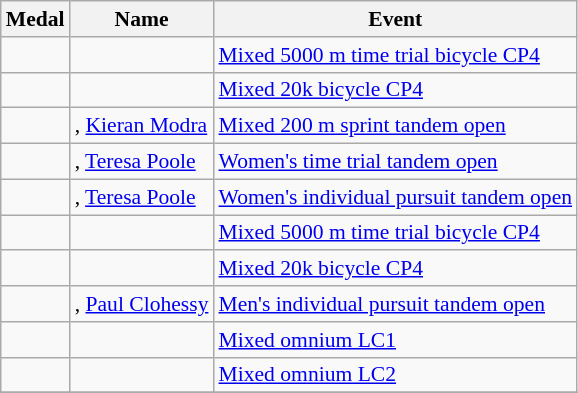<table class="wikitable sortable" style="font-size:90%">
<tr>
<th>Medal</th>
<th>Name</th>
<th>Event</th>
</tr>
<tr>
<td></td>
<td></td>
<td><a href='#'>Mixed 5000 m time trial bicycle CP4</a></td>
</tr>
<tr>
<td></td>
<td></td>
<td><a href='#'>Mixed 20k bicycle CP4</a></td>
</tr>
<tr>
<td></td>
<td>,  <a href='#'>Kieran Modra</a></td>
<td><a href='#'>Mixed 200 m sprint tandem open</a></td>
</tr>
<tr>
<td></td>
<td>,  <a href='#'>Teresa Poole</a></td>
<td><a href='#'>Women's time trial tandem open</a></td>
</tr>
<tr>
<td></td>
<td>,  <a href='#'>Teresa Poole</a></td>
<td><a href='#'>Women's individual pursuit tandem open</a></td>
</tr>
<tr>
<td></td>
<td></td>
<td><a href='#'>Mixed 5000 m time trial bicycle CP4</a></td>
</tr>
<tr>
<td></td>
<td></td>
<td><a href='#'>Mixed 20k bicycle CP4</a></td>
</tr>
<tr>
<td></td>
<td>,   <a href='#'>Paul Clohessy</a></td>
<td><a href='#'>Men's individual pursuit tandem open</a></td>
</tr>
<tr>
<td></td>
<td></td>
<td><a href='#'>Mixed omnium LC1</a></td>
</tr>
<tr>
<td></td>
<td></td>
<td><a href='#'>Mixed omnium LC2</a></td>
</tr>
<tr>
</tr>
</table>
